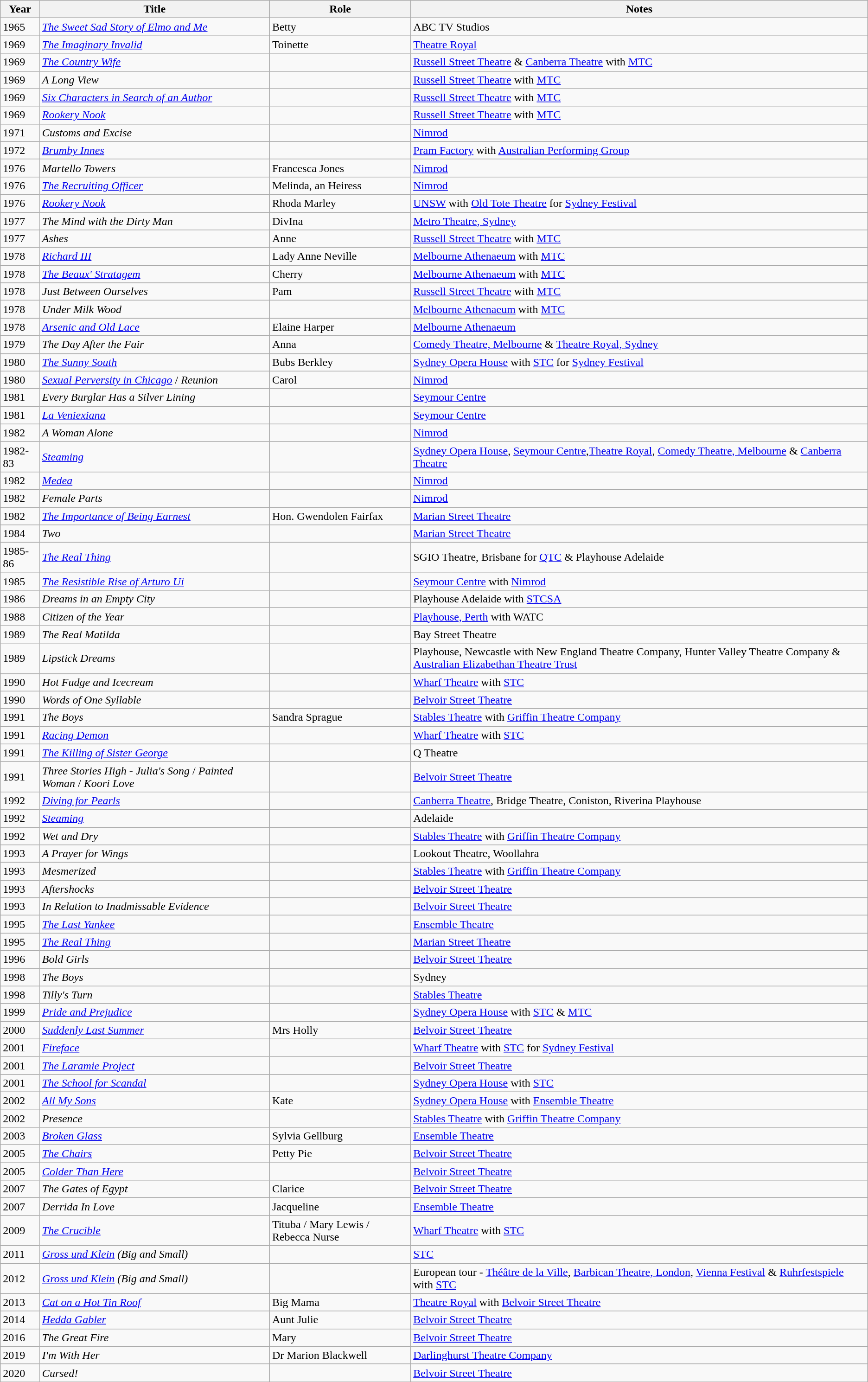<table class="wikitable">
<tr>
<th>Year</th>
<th>Title</th>
<th>Role</th>
<th>Notes</th>
</tr>
<tr>
<td>1965</td>
<td><em><a href='#'>The Sweet Sad Story of Elmo and Me</a></em></td>
<td>Betty</td>
<td>ABC TV Studios</td>
</tr>
<tr>
<td>1969</td>
<td><em><a href='#'>The Imaginary Invalid</a></em></td>
<td>Toinette</td>
<td><a href='#'>Theatre Royal</a></td>
</tr>
<tr>
<td>1969</td>
<td><em><a href='#'>The Country Wife</a></em></td>
<td></td>
<td><a href='#'>Russell Street Theatre</a> & <a href='#'>Canberra Theatre</a> with <a href='#'>MTC</a></td>
</tr>
<tr>
<td>1969</td>
<td><em>A Long View</em></td>
<td></td>
<td><a href='#'>Russell Street Theatre</a> with <a href='#'>MTC</a></td>
</tr>
<tr>
<td>1969</td>
<td><em><a href='#'>Six Characters in Search of an Author</a></em></td>
<td></td>
<td><a href='#'>Russell Street Theatre</a> with <a href='#'>MTC</a></td>
</tr>
<tr>
<td>1969</td>
<td><em><a href='#'>Rookery Nook</a></em></td>
<td></td>
<td><a href='#'>Russell Street Theatre</a> with <a href='#'>MTC</a></td>
</tr>
<tr>
<td>1971</td>
<td><em>Customs and Excise</em></td>
<td></td>
<td><a href='#'>Nimrod</a></td>
</tr>
<tr>
<td>1972</td>
<td><em><a href='#'>Brumby Innes</a></em></td>
<td></td>
<td><a href='#'>Pram Factory</a> with <a href='#'>Australian Performing Group</a></td>
</tr>
<tr>
<td>1976</td>
<td><em>Martello Towers</em></td>
<td>Francesca Jones</td>
<td><a href='#'>Nimrod</a></td>
</tr>
<tr>
<td>1976</td>
<td><em><a href='#'>The Recruiting Officer</a></em></td>
<td>Melinda, an Heiress</td>
<td><a href='#'>Nimrod</a></td>
</tr>
<tr>
<td>1976</td>
<td><em><a href='#'>Rookery Nook</a></em></td>
<td>Rhoda Marley</td>
<td><a href='#'>UNSW</a> with <a href='#'>Old Tote Theatre</a> for <a href='#'>Sydney Festival</a></td>
</tr>
<tr>
<td>1977</td>
<td><em>The Mind with the Dirty Man</em></td>
<td>DivIna</td>
<td><a href='#'>Metro Theatre, Sydney</a></td>
</tr>
<tr>
<td>1977</td>
<td><em>Ashes</em></td>
<td>Anne</td>
<td><a href='#'>Russell Street Theatre</a> with <a href='#'>MTC</a></td>
</tr>
<tr>
<td>1978</td>
<td><em><a href='#'>Richard III</a></em></td>
<td>Lady Anne Neville</td>
<td><a href='#'>Melbourne Athenaeum</a> with <a href='#'>MTC</a></td>
</tr>
<tr>
<td>1978</td>
<td><em><a href='#'>The Beaux' Stratagem</a></em></td>
<td>Cherry</td>
<td><a href='#'>Melbourne Athenaeum</a> with <a href='#'>MTC</a></td>
</tr>
<tr>
<td>1978</td>
<td><em>Just Between Ourselves</em></td>
<td>Pam</td>
<td><a href='#'>Russell Street Theatre</a> with <a href='#'>MTC</a></td>
</tr>
<tr>
<td>1978</td>
<td><em>Under Milk Wood</em></td>
<td></td>
<td><a href='#'>Melbourne Athenaeum</a> with <a href='#'>MTC</a></td>
</tr>
<tr>
<td>1978</td>
<td><em><a href='#'>Arsenic and Old Lace</a></em></td>
<td>Elaine Harper</td>
<td><a href='#'>Melbourne Athenaeum</a></td>
</tr>
<tr>
<td>1979</td>
<td><em>The Day After the Fair</em></td>
<td>Anna</td>
<td><a href='#'>Comedy Theatre, Melbourne</a> & <a href='#'>Theatre Royal, Sydney</a></td>
</tr>
<tr>
<td>1980</td>
<td><em><a href='#'>The Sunny South</a></em></td>
<td>Bubs Berkley</td>
<td><a href='#'>Sydney Opera House</a> with <a href='#'>STC</a> for <a href='#'>Sydney Festival</a></td>
</tr>
<tr>
<td>1980</td>
<td><em><a href='#'>Sexual Perversity in Chicago</a></em> / <em>Reunion</em></td>
<td>Carol</td>
<td><a href='#'>Nimrod</a></td>
</tr>
<tr>
<td>1981</td>
<td><em>Every Burglar Has a Silver Lining</em></td>
<td></td>
<td><a href='#'>Seymour Centre</a></td>
</tr>
<tr>
<td>1981</td>
<td><em><a href='#'>La Veniexiana</a></em></td>
<td></td>
<td><a href='#'>Seymour Centre</a></td>
</tr>
<tr>
<td>1982</td>
<td><em>A Woman Alone</em></td>
<td></td>
<td><a href='#'>Nimrod</a></td>
</tr>
<tr>
<td>1982-83</td>
<td><em><a href='#'>Steaming</a></em></td>
<td></td>
<td><a href='#'>Sydney Opera House</a>, <a href='#'>Seymour Centre</a>,<a href='#'>Theatre Royal</a>, <a href='#'>Comedy Theatre, Melbourne</a> & <a href='#'>Canberra Theatre</a></td>
</tr>
<tr>
<td>1982</td>
<td><em><a href='#'>Medea</a></em></td>
<td></td>
<td><a href='#'>Nimrod</a></td>
</tr>
<tr>
<td>1982</td>
<td><em>Female Parts</em></td>
<td></td>
<td><a href='#'>Nimrod</a></td>
</tr>
<tr>
<td>1982</td>
<td><em><a href='#'>The Importance of Being Earnest</a></em></td>
<td>Hon. Gwendolen Fairfax</td>
<td><a href='#'>Marian Street Theatre</a></td>
</tr>
<tr>
<td>1984</td>
<td><em>Two</em></td>
<td></td>
<td><a href='#'>Marian Street Theatre</a></td>
</tr>
<tr>
<td>1985-86</td>
<td><em><a href='#'>The Real Thing</a></em></td>
<td></td>
<td>SGIO Theatre, Brisbane for <a href='#'>QTC</a> & Playhouse Adelaide</td>
</tr>
<tr>
<td>1985</td>
<td><em><a href='#'>The Resistible Rise of Arturo Ui</a></em></td>
<td></td>
<td><a href='#'>Seymour Centre</a> with <a href='#'>Nimrod</a></td>
</tr>
<tr>
<td>1986</td>
<td><em>Dreams in an Empty City</em></td>
<td></td>
<td>Playhouse Adelaide with <a href='#'>STCSA</a></td>
</tr>
<tr>
<td>1988</td>
<td><em>Citizen of the Year</em></td>
<td></td>
<td><a href='#'>Playhouse, Perth</a> with WATC</td>
</tr>
<tr>
<td>1989</td>
<td><em>The Real Matilda</em></td>
<td></td>
<td>Bay Street Theatre</td>
</tr>
<tr>
<td>1989</td>
<td><em>Lipstick Dreams</em></td>
<td></td>
<td>Playhouse, Newcastle with New England Theatre Company, Hunter Valley Theatre Company & <a href='#'>Australian Elizabethan Theatre Trust</a></td>
</tr>
<tr>
<td>1990</td>
<td><em>Hot Fudge and Icecream</em></td>
<td></td>
<td><a href='#'>Wharf Theatre</a> with <a href='#'>STC</a></td>
</tr>
<tr>
<td>1990</td>
<td><em>Words of One Syllable</em></td>
<td></td>
<td><a href='#'>Belvoir Street Theatre</a></td>
</tr>
<tr>
<td>1991</td>
<td><em>The Boys</em></td>
<td>Sandra Sprague</td>
<td><a href='#'>Stables Theatre</a> with <a href='#'>Griffin Theatre Company</a></td>
</tr>
<tr>
<td>1991</td>
<td><em><a href='#'>Racing Demon</a></em></td>
<td></td>
<td><a href='#'>Wharf Theatre</a> with <a href='#'>STC</a></td>
</tr>
<tr>
<td>1991</td>
<td><em><a href='#'>The Killing of Sister George</a></em></td>
<td></td>
<td>Q Theatre</td>
</tr>
<tr>
<td>1991</td>
<td><em>Three Stories High</em> - <em>Julia's Song</em> / <em>Painted Woman</em> / <em>Koori Love</em></td>
<td></td>
<td><a href='#'>Belvoir Street Theatre</a></td>
</tr>
<tr>
<td>1992</td>
<td><em><a href='#'>Diving for Pearls</a></em></td>
<td></td>
<td><a href='#'>Canberra Theatre</a>, Bridge Theatre, Coniston, Riverina Playhouse</td>
</tr>
<tr>
<td>1992</td>
<td><em><a href='#'>Steaming</a></em></td>
<td></td>
<td>Adelaide</td>
</tr>
<tr>
<td>1992</td>
<td><em>Wet and Dry</em></td>
<td></td>
<td><a href='#'>Stables Theatre</a> with <a href='#'>Griffin Theatre Company</a></td>
</tr>
<tr>
<td>1993</td>
<td><em>A Prayer for Wings</em></td>
<td></td>
<td>Lookout Theatre, Woollahra</td>
</tr>
<tr>
<td>1993</td>
<td><em>Mesmerized</em></td>
<td></td>
<td><a href='#'>Stables Theatre</a> with <a href='#'>Griffin Theatre Company</a></td>
</tr>
<tr>
<td>1993</td>
<td><em>Aftershocks</em></td>
<td></td>
<td><a href='#'>Belvoir Street Theatre</a></td>
</tr>
<tr>
<td>1993</td>
<td><em>In Relation to Inadmissable Evidence</em></td>
<td></td>
<td><a href='#'>Belvoir Street Theatre</a></td>
</tr>
<tr>
<td>1995</td>
<td><em><a href='#'>The Last Yankee</a></em></td>
<td></td>
<td><a href='#'>Ensemble Theatre</a></td>
</tr>
<tr>
<td>1995</td>
<td><em><a href='#'>The Real Thing</a></em></td>
<td></td>
<td><a href='#'>Marian Street Theatre</a></td>
</tr>
<tr>
<td>1996</td>
<td><em>Bold Girls</em></td>
<td></td>
<td><a href='#'>Belvoir Street Theatre</a></td>
</tr>
<tr>
<td>1998</td>
<td><em>The Boys</em></td>
<td></td>
<td>Sydney</td>
</tr>
<tr>
<td>1998</td>
<td><em>Tilly's Turn</em></td>
<td></td>
<td><a href='#'>Stables Theatre</a></td>
</tr>
<tr>
<td>1999</td>
<td><em><a href='#'>Pride and Prejudice</a></em></td>
<td></td>
<td><a href='#'>Sydney Opera House</a> with <a href='#'>STC</a> & <a href='#'>MTC</a></td>
</tr>
<tr>
<td>2000</td>
<td><em><a href='#'>Suddenly Last Summer</a></em></td>
<td>Mrs Holly</td>
<td><a href='#'>Belvoir Street Theatre</a></td>
</tr>
<tr>
<td>2001</td>
<td><em><a href='#'>Fireface</a></em></td>
<td></td>
<td><a href='#'>Wharf Theatre</a> with <a href='#'>STC</a> for <a href='#'>Sydney Festival</a></td>
</tr>
<tr>
<td>2001</td>
<td><em><a href='#'>The Laramie Project</a></em></td>
<td></td>
<td><a href='#'>Belvoir Street Theatre</a></td>
</tr>
<tr>
<td>2001</td>
<td><em><a href='#'>The School for Scandal</a></em></td>
<td></td>
<td><a href='#'>Sydney Opera House</a> with <a href='#'>STC</a></td>
</tr>
<tr>
<td>2002</td>
<td><em><a href='#'>All My Sons</a></em></td>
<td>Kate</td>
<td><a href='#'>Sydney Opera House</a> with <a href='#'>Ensemble Theatre</a></td>
</tr>
<tr>
<td>2002</td>
<td><em>Presence</em></td>
<td></td>
<td><a href='#'>Stables Theatre</a> with <a href='#'>Griffin Theatre Company</a></td>
</tr>
<tr>
<td>2003</td>
<td><em><a href='#'>Broken Glass</a></em></td>
<td>Sylvia Gellburg</td>
<td><a href='#'>Ensemble Theatre</a></td>
</tr>
<tr>
<td>2005</td>
<td><em><a href='#'>The Chairs</a></em></td>
<td>Petty Pie</td>
<td><a href='#'>Belvoir Street Theatre</a></td>
</tr>
<tr>
<td>2005</td>
<td><em><a href='#'>Colder Than Here</a></em></td>
<td></td>
<td><a href='#'>Belvoir Street Theatre</a></td>
</tr>
<tr>
<td>2007</td>
<td><em>The Gates of Egypt</em></td>
<td>Clarice</td>
<td><a href='#'>Belvoir Street Theatre</a></td>
</tr>
<tr>
<td>2007</td>
<td><em>Derrida In Love</em></td>
<td>Jacqueline</td>
<td><a href='#'>Ensemble Theatre</a></td>
</tr>
<tr>
<td>2009</td>
<td><em><a href='#'>The Crucible</a></em></td>
<td>Tituba / Mary Lewis / Rebecca Nurse</td>
<td><a href='#'>Wharf Theatre</a> with <a href='#'>STC</a></td>
</tr>
<tr>
<td>2011</td>
<td><em><a href='#'>Gross und Klein</a> (Big and Small)</em></td>
<td></td>
<td><a href='#'>STC</a></td>
</tr>
<tr>
<td>2012</td>
<td><em><a href='#'>Gross und Klein</a> (Big and Small)</em></td>
<td></td>
<td>European tour - <a href='#'>Théâtre de la Ville</a>, <a href='#'>Barbican Theatre, London</a>, <a href='#'>Vienna Festival</a> & <a href='#'>Ruhrfestspiele</a> with <a href='#'>STC</a></td>
</tr>
<tr>
<td>2013</td>
<td><em><a href='#'>Cat on a Hot Tin Roof</a></em></td>
<td>Big Mama</td>
<td><a href='#'>Theatre Royal</a> with <a href='#'>Belvoir Street Theatre</a></td>
</tr>
<tr>
<td>2014</td>
<td><em><a href='#'>Hedda Gabler</a></em></td>
<td>Aunt Julie</td>
<td><a href='#'>Belvoir Street Theatre</a></td>
</tr>
<tr>
<td>2016</td>
<td><em>The Great Fire</em></td>
<td>Mary</td>
<td><a href='#'>Belvoir Street Theatre</a></td>
</tr>
<tr>
<td>2019</td>
<td><em>I'm With Her</em></td>
<td>Dr Marion Blackwell</td>
<td><a href='#'>Darlinghurst Theatre Company</a></td>
</tr>
<tr>
<td>2020</td>
<td><em>Cursed!</em></td>
<td></td>
<td><a href='#'>Belvoir Street Theatre</a></td>
</tr>
</table>
